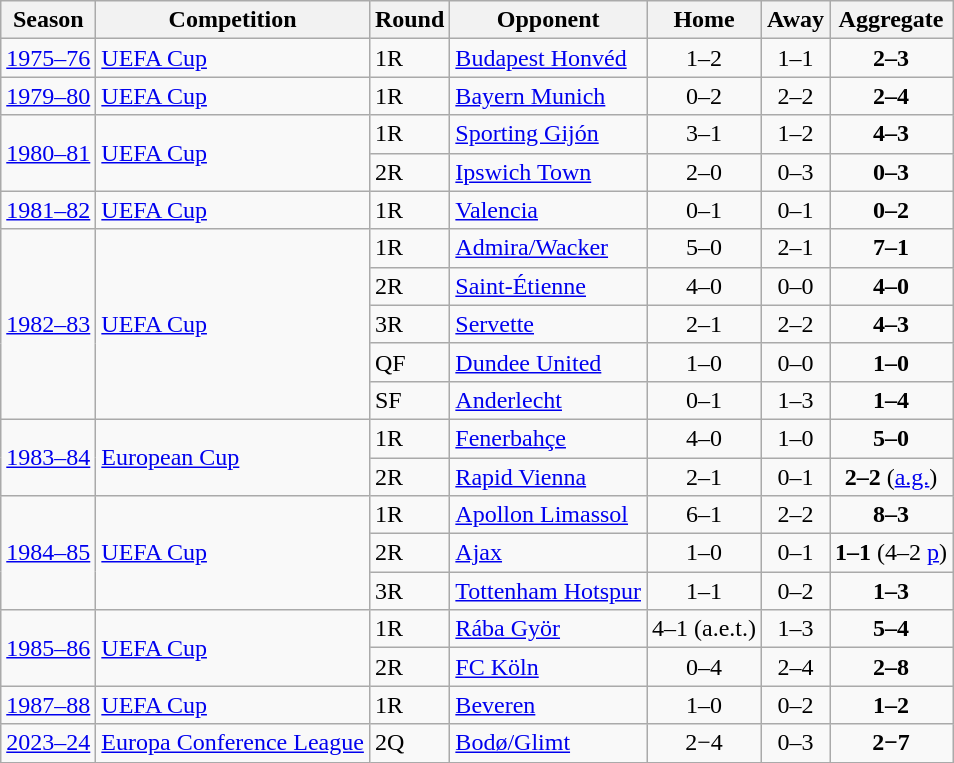<table class="wikitable">
<tr>
<th>Season</th>
<th>Competition</th>
<th>Round</th>
<th>Opponent</th>
<th>Home</th>
<th>Away</th>
<th>Aggregate</th>
</tr>
<tr>
<td><a href='#'>1975–76</a></td>
<td><a href='#'>UEFA Cup</a></td>
<td>1R</td>
<td> <a href='#'>Budapest Honvéd</a></td>
<td style="text-align:center;">1–2</td>
<td style="text-align:center;">1–1</td>
<td style="text-align:center;"><strong>2–3</strong></td>
</tr>
<tr>
<td><a href='#'>1979–80</a></td>
<td><a href='#'>UEFA Cup</a></td>
<td>1R</td>
<td> <a href='#'>Bayern Munich</a></td>
<td style="text-align:center;">0–2</td>
<td style="text-align:center;">2–2</td>
<td style="text-align:center;"><strong>2–4</strong></td>
</tr>
<tr>
<td rowspan="2"><a href='#'>1980–81</a></td>
<td rowspan="2"><a href='#'>UEFA Cup</a></td>
<td>1R</td>
<td> <a href='#'>Sporting Gijón</a></td>
<td style="text-align:center;">3–1</td>
<td style="text-align:center;">1–2</td>
<td style="text-align:center;"><strong>4–3</strong></td>
</tr>
<tr>
<td>2R</td>
<td> <a href='#'>Ipswich Town</a></td>
<td style="text-align:center;">2–0</td>
<td style="text-align:center;">0–3</td>
<td style="text-align:center;"><strong>0–3</strong></td>
</tr>
<tr>
<td><a href='#'>1981–82</a></td>
<td><a href='#'>UEFA Cup</a></td>
<td>1R</td>
<td> <a href='#'>Valencia</a></td>
<td style="text-align:center;">0–1</td>
<td style="text-align:center;">0–1</td>
<td style="text-align:center;"><strong>0–2</strong></td>
</tr>
<tr>
<td rowspan="5"><a href='#'>1982–83</a></td>
<td rowspan="5"><a href='#'>UEFA Cup</a></td>
<td>1R</td>
<td> <a href='#'>Admira/Wacker</a></td>
<td style="text-align:center;">5–0</td>
<td style="text-align:center;">2–1</td>
<td style="text-align:center;"><strong>7–1</strong></td>
</tr>
<tr>
<td>2R</td>
<td> <a href='#'>Saint-Étienne</a></td>
<td style="text-align:center;">4–0</td>
<td style="text-align:center;">0–0</td>
<td style="text-align:center;"><strong>4–0</strong></td>
</tr>
<tr>
<td>3R</td>
<td> <a href='#'>Servette</a></td>
<td style="text-align:center;">2–1</td>
<td style="text-align:center;">2–2</td>
<td style="text-align:center;"><strong>4–3</strong></td>
</tr>
<tr>
<td>QF</td>
<td> <a href='#'>Dundee United</a></td>
<td style="text-align:center;">1–0</td>
<td style="text-align:center;">0–0</td>
<td style="text-align:center;"><strong>1–0</strong></td>
</tr>
<tr>
<td>SF</td>
<td> <a href='#'>Anderlecht</a></td>
<td style="text-align:center;">0–1</td>
<td style="text-align:center;">1–3</td>
<td style="text-align:center;"><strong>1–4</strong></td>
</tr>
<tr>
<td rowspan="2"><a href='#'>1983–84</a></td>
<td rowspan="2"><a href='#'>European Cup</a></td>
<td>1R</td>
<td> <a href='#'>Fenerbahçe</a></td>
<td style="text-align:center;">4–0</td>
<td style="text-align:center;">1–0</td>
<td style="text-align:center;"><strong>5–0</strong></td>
</tr>
<tr>
<td>2R</td>
<td> <a href='#'>Rapid Vienna</a></td>
<td style="text-align:center;">2–1</td>
<td style="text-align:center;">0–1</td>
<td style="text-align:center;"><strong>2–2</strong> (<a href='#'>a.g.</a>)</td>
</tr>
<tr>
<td rowspan="3"><a href='#'>1984–85</a></td>
<td rowspan="3"><a href='#'>UEFA Cup</a></td>
<td>1R</td>
<td> <a href='#'>Apollon Limassol</a></td>
<td style="text-align:center;">6–1</td>
<td style="text-align:center;">2–2</td>
<td style="text-align:center;"><strong>8–3</strong></td>
</tr>
<tr>
<td>2R</td>
<td> <a href='#'>Ajax</a></td>
<td style="text-align:center;">1–0</td>
<td style="text-align:center;">0–1</td>
<td style="text-align:center;"><strong>1–1</strong> (4–2 <a href='#'>p</a>)</td>
</tr>
<tr>
<td>3R</td>
<td> <a href='#'>Tottenham Hotspur</a></td>
<td style="text-align:center;">1–1</td>
<td style="text-align:center;">0–2</td>
<td style="text-align:center;"><strong>1–3</strong></td>
</tr>
<tr>
<td rowspan="2"><a href='#'>1985–86</a></td>
<td rowspan="2"><a href='#'>UEFA Cup</a></td>
<td>1R</td>
<td> <a href='#'>Rába Györ</a></td>
<td style="text-align:center;">4–1 (a.e.t.)</td>
<td style="text-align:center;">1–3</td>
<td style="text-align:center;"><strong>5–4</strong></td>
</tr>
<tr>
<td>2R</td>
<td> <a href='#'>FC Köln</a></td>
<td style="text-align:center;">0–4</td>
<td style="text-align:center;">2–4</td>
<td style="text-align:center;"><strong>2–8</strong></td>
</tr>
<tr>
<td><a href='#'>1987–88</a></td>
<td><a href='#'>UEFA Cup</a></td>
<td>1R</td>
<td> <a href='#'>Beveren</a></td>
<td style="text-align:center;">1–0</td>
<td style="text-align:center;">0–2</td>
<td style="text-align:center;"><strong>1–2</strong></td>
</tr>
<tr>
<td><a href='#'>2023–24</a></td>
<td><a href='#'>Europa Conference League</a></td>
<td>2Q</td>
<td> <a href='#'>Bodø/Glimt</a></td>
<td style="text-align:center;">2−4</td>
<td style="text-align:center;">0–3</td>
<td style="text-align:center;"><strong>2−7</strong></td>
</tr>
</table>
